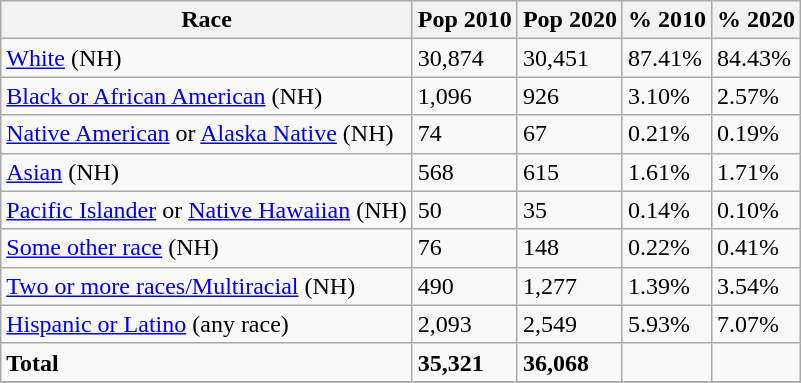<table class="wikitable">
<tr>
<th>Race</th>
<th>Pop 2010</th>
<th>Pop 2020</th>
<th>% 2010</th>
<th>% 2020</th>
</tr>
<tr>
<td><a href='#'>White</a> (NH)</td>
<td>30,874</td>
<td>30,451</td>
<td>87.41%</td>
<td>84.43%</td>
</tr>
<tr>
<td><a href='#'>Black or African American</a> (NH)</td>
<td>1,096</td>
<td>926</td>
<td>3.10%</td>
<td>2.57%</td>
</tr>
<tr>
<td><a href='#'>Native American</a> or <a href='#'>Alaska Native</a> (NH)</td>
<td>74</td>
<td>67</td>
<td>0.21%</td>
<td>0.19%</td>
</tr>
<tr>
<td><a href='#'>Asian</a> (NH)</td>
<td>568</td>
<td>615</td>
<td>1.61%</td>
<td>1.71%</td>
</tr>
<tr>
<td><a href='#'>Pacific Islander</a> or <a href='#'>Native Hawaiian</a> (NH)</td>
<td>50</td>
<td>35</td>
<td>0.14%</td>
<td>0.10%</td>
</tr>
<tr>
<td><a href='#'>Some other race</a> (NH)</td>
<td>76</td>
<td>148</td>
<td>0.22%</td>
<td>0.41%</td>
</tr>
<tr>
<td><a href='#'>Two or more races/Multiracial</a> (NH)</td>
<td>490</td>
<td>1,277</td>
<td>1.39%</td>
<td>3.54%</td>
</tr>
<tr>
<td><a href='#'>Hispanic or Latino</a> (any race)</td>
<td>2,093</td>
<td>2,549</td>
<td>5.93%</td>
<td>7.07%</td>
</tr>
<tr>
<td><strong>Total</strong></td>
<td><strong>35,321</strong></td>
<td><strong>36,068</strong></td>
<td></td>
<td></td>
</tr>
<tr>
</tr>
</table>
